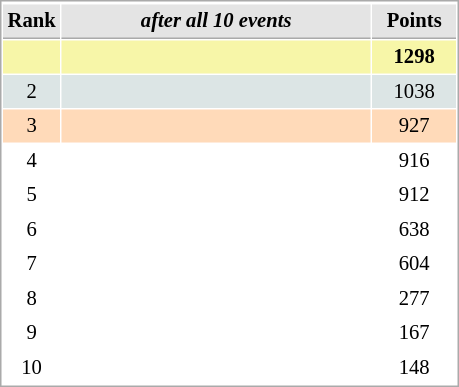<table cellspacing="1" cellpadding="3" style="border:1px solid #AAAAAA;font-size:86%">
<tr style="background-color: #E4E4E4;">
</tr>
<tr style="background-color: #E4E4E4;">
<th style="border-bottom:1px solid #AAAAAA; width: 10px;">Rank</th>
<th style="border-bottom:1px solid #AAAAAA; width: 200px;"><em>after all 10 events</em></th>
<th style="border-bottom:1px solid #AAAAAA; width: 50px;">Points</th>
</tr>
<tr style="background:#f7f6a8;">
<td align=center></td>
<td><strong></strong></td>
<td align=center><strong>1298</strong></td>
</tr>
<tr style="background:#dce5e5;">
<td align=center>2</td>
<td></td>
<td align=center>1038</td>
</tr>
<tr style="background:#ffdab9;">
<td align=center>3</td>
<td></td>
<td align=center>927</td>
</tr>
<tr>
<td align=center>4</td>
<td></td>
<td align=center>916</td>
</tr>
<tr>
<td align=center>5</td>
<td></td>
<td align=center>912</td>
</tr>
<tr>
<td align=center>6</td>
<td></td>
<td align=center>638</td>
</tr>
<tr>
<td align=center>7</td>
<td></td>
<td align=center>604</td>
</tr>
<tr>
<td align=center>8</td>
<td></td>
<td align=center>277</td>
</tr>
<tr>
<td align=center>9</td>
<td></td>
<td align=center>167</td>
</tr>
<tr>
<td align=center>10</td>
<td></td>
<td align=center>148</td>
</tr>
</table>
